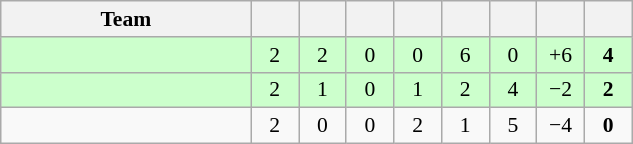<table class="wikitable" style="text-align: center; font-size:90% ">
<tr>
<th width=160>Team</th>
<th width=25></th>
<th width=25></th>
<th width=25></th>
<th width=25></th>
<th width=25></th>
<th width=25></th>
<th width=25></th>
<th width=25></th>
</tr>
<tr bgcolor=ccffcc>
<td align=left></td>
<td>2</td>
<td>2</td>
<td>0</td>
<td>0</td>
<td>6</td>
<td>0</td>
<td>+6</td>
<td><strong>4</strong></td>
</tr>
<tr bgcolor=ccffcc>
<td align=left></td>
<td>2</td>
<td>1</td>
<td>0</td>
<td>1</td>
<td>2</td>
<td>4</td>
<td>−2</td>
<td><strong>2</strong></td>
</tr>
<tr>
<td align=left></td>
<td>2</td>
<td>0</td>
<td>0</td>
<td>2</td>
<td>1</td>
<td>5</td>
<td>−4</td>
<td><strong>0</strong></td>
</tr>
</table>
